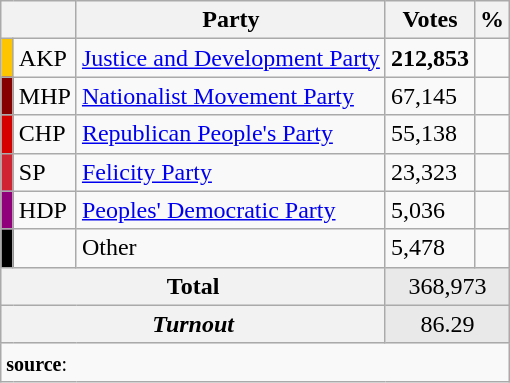<table class="wikitable">
<tr>
<th colspan="2" align="center"></th>
<th align="center">Party</th>
<th align="center">Votes</th>
<th align="center">%</th>
</tr>
<tr align="left">
<td bgcolor="#FDC400" width="1"></td>
<td>AKP</td>
<td><a href='#'>Justice and Development Party</a></td>
<td><strong>212,853</strong></td>
<td><strong></strong></td>
</tr>
<tr align="left">
<td bgcolor="#870000" width="1"></td>
<td>MHP</td>
<td><a href='#'>Nationalist Movement Party</a></td>
<td>67,145</td>
<td></td>
</tr>
<tr align="left">
<td bgcolor="#d50000" width="1"></td>
<td>CHP</td>
<td><a href='#'>Republican People's Party</a></td>
<td>55,138</td>
<td></td>
</tr>
<tr align="left">
<td bgcolor="#D02433" width="1"></td>
<td>SP</td>
<td><a href='#'>Felicity Party</a></td>
<td>23,323</td>
<td></td>
</tr>
<tr align="left">
<td bgcolor="#91007B" width="1"></td>
<td>HDP</td>
<td><a href='#'>Peoples' Democratic Party</a></td>
<td>5,036</td>
<td></td>
</tr>
<tr align="left">
<td bgcolor=" " width="1"></td>
<td></td>
<td>Other</td>
<td>5,478</td>
<td></td>
</tr>
<tr align="left" style="background-color:#E9E9E9">
<th colspan="3" align="center"><strong>Total</strong></th>
<td colspan="5" align="center">368,973</td>
</tr>
<tr align="left" style="background-color:#E9E9E9">
<th colspan="3" align="center"><em>Turnout</em></th>
<td colspan="5" align="center">86.29</td>
</tr>
<tr>
<td colspan="9" align="left"><small><strong>source</strong>: </small></td>
</tr>
</table>
